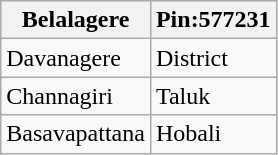<table class="wikitable">
<tr>
<th>Belalagere</th>
<th>Pin:577231</th>
</tr>
<tr>
<td>Davanagere</td>
<td>District</td>
</tr>
<tr>
<td>Channagiri</td>
<td>Taluk</td>
</tr>
<tr>
<td>Basavapattana</td>
<td>Hobali</td>
</tr>
</table>
